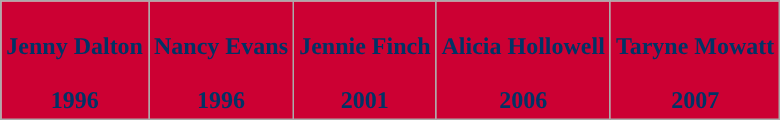<table class="wikitable" style="font-size:100%; text-align:center; border:4px" cellpadding="4">
<tr>
<th style="background:#CC0033; color:#003366;"><br><strong>Jenny Dalton<br><br>1996</strong></th>
<th style="background:#CC0033; color:#003366;"><br><strong>Nancy Evans<br><br>1996</strong></th>
<th style="background:#CC0033; color:#003366;"><br><strong>Jennie Finch<br><br>2001</strong></th>
<th style="background:#CC0033; color:#003366;"><br><strong>Alicia Hollowell<br><br>2006</strong></th>
<th style="background:#CC0033; color:#003366;"><br><strong>Taryne Mowatt<br><br>2007</strong></th>
</tr>
</table>
